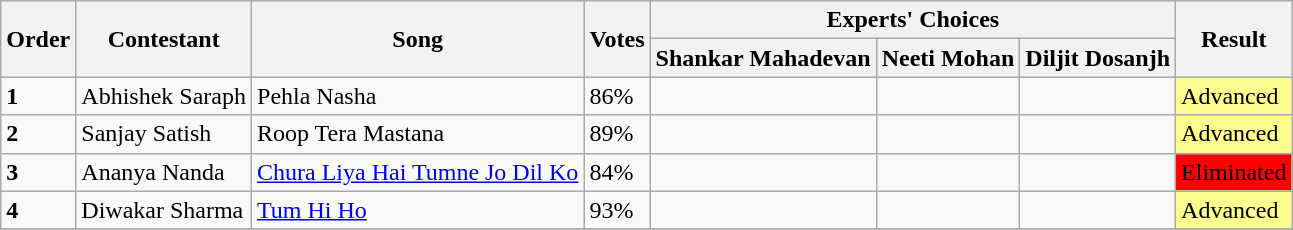<table class="wikitable sortable mw-collapsible">
<tr>
<th rowspan="2">Order</th>
<th rowspan="2">Contestant</th>
<th rowspan="2">Song</th>
<th rowspan="2">Votes</th>
<th colspan="3">Experts' Choices</th>
<th rowspan="2">Result</th>
</tr>
<tr>
<th>Shankar Mahadevan</th>
<th>Neeti Mohan</th>
<th>Diljit Dosanjh</th>
</tr>
<tr>
<td><strong>1</strong></td>
<td>Abhishek Saraph</td>
<td>Pehla Nasha</td>
<td>86%</td>
<td></td>
<td></td>
<td></td>
<td bgcolor="#fdfc8f">Advanced</td>
</tr>
<tr>
<td><strong>2</strong></td>
<td>Sanjay Satish</td>
<td>Roop Tera Mastana</td>
<td>89%</td>
<td></td>
<td></td>
<td></td>
<td bgcolor="#fdfc8f">Advanced</td>
</tr>
<tr>
<td><strong>3</strong></td>
<td>Ananya Nanda</td>
<td><a href='#'>Chura Liya Hai Tumne Jo Dil Ko</a></td>
<td>84%</td>
<td></td>
<td></td>
<td></td>
<td bgcolor="red">Eliminated</td>
</tr>
<tr>
<td><strong>4</strong></td>
<td>Diwakar Sharma</td>
<td><a href='#'>Tum Hi Ho</a></td>
<td>93%</td>
<td></td>
<td></td>
<td></td>
<td bgcolor="#fdfc8f">Advanced</td>
</tr>
<tr>
</tr>
</table>
